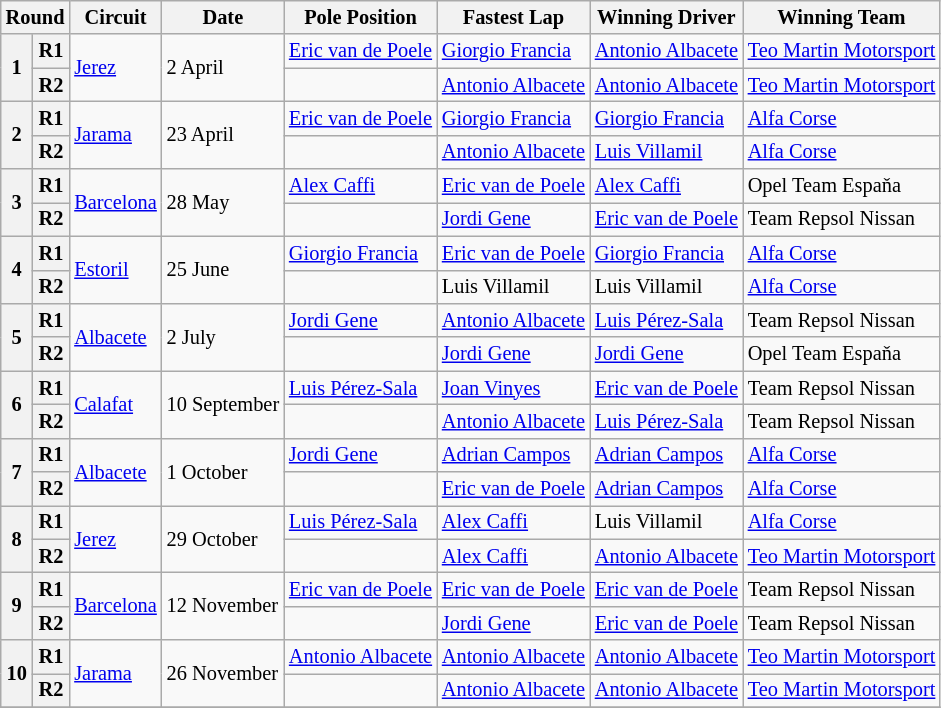<table class="wikitable" style="font-size: 85%">
<tr>
<th colspan=2>Round</th>
<th>Circuit</th>
<th>Date</th>
<th>Pole Position</th>
<th>Fastest Lap</th>
<th>Winning Driver</th>
<th>Winning Team</th>
</tr>
<tr>
<th rowspan=2>1</th>
<th>R1</th>
<td rowspan=2> <a href='#'>Jerez</a></td>
<td rowspan=2>2 April</td>
<td> <a href='#'>Eric van de Poele</a></td>
<td> <a href='#'>Giorgio Francia</a></td>
<td> <a href='#'>Antonio Albacete</a></td>
<td> <a href='#'>Teo Martin Motorsport</a></td>
</tr>
<tr>
<th>R2</th>
<td></td>
<td> <a href='#'>Antonio Albacete</a></td>
<td> <a href='#'>Antonio Albacete</a></td>
<td> <a href='#'>Teo Martin Motorsport</a></td>
</tr>
<tr>
<th rowspan=2>2</th>
<th>R1</th>
<td rowspan=2> <a href='#'>Jarama</a></td>
<td rowspan=2>23 April</td>
<td> <a href='#'>Eric van de Poele</a></td>
<td> <a href='#'>Giorgio Francia</a></td>
<td> <a href='#'>Giorgio Francia</a></td>
<td> <a href='#'>Alfa Corse</a></td>
</tr>
<tr>
<th>R2</th>
<td></td>
<td> <a href='#'>Antonio Albacete</a></td>
<td> <a href='#'>Luis Villamil</a></td>
<td> <a href='#'>Alfa Corse</a></td>
</tr>
<tr>
<th rowspan=2>3</th>
<th>R1</th>
<td rowspan=2> <a href='#'>Barcelona</a></td>
<td rowspan=2>28 May</td>
<td> <a href='#'>Alex Caffi</a></td>
<td> <a href='#'>Eric van de Poele</a></td>
<td> <a href='#'>Alex Caffi</a></td>
<td> Opel Team Espaňa</td>
</tr>
<tr>
<th>R2</th>
<td></td>
<td> <a href='#'>Jordi Gene</a></td>
<td> <a href='#'>Eric van de Poele</a></td>
<td> Team Repsol Nissan</td>
</tr>
<tr>
<th rowspan=2>4</th>
<th>R1</th>
<td rowspan=2> <a href='#'>Estoril</a></td>
<td rowspan=2>25 June</td>
<td> <a href='#'>Giorgio Francia</a></td>
<td> <a href='#'>Eric van de Poele</a></td>
<td> <a href='#'>Giorgio Francia</a></td>
<td> <a href='#'>Alfa Corse</a></td>
</tr>
<tr>
<th>R2</th>
<td></td>
<td> Luis Villamil</td>
<td> Luis Villamil</td>
<td> <a href='#'>Alfa Corse</a></td>
</tr>
<tr>
<th rowspan=2>5</th>
<th>R1</th>
<td rowspan=2> <a href='#'>Albacete</a></td>
<td rowspan=2>2 July</td>
<td> <a href='#'>Jordi Gene</a></td>
<td> <a href='#'>Antonio Albacete</a></td>
<td> <a href='#'>Luis Pérez-Sala</a></td>
<td> Team Repsol Nissan</td>
</tr>
<tr>
<th>R2</th>
<td></td>
<td> <a href='#'>Jordi Gene</a></td>
<td> <a href='#'>Jordi Gene</a></td>
<td> Opel Team Espaňa</td>
</tr>
<tr>
<th rowspan=2>6</th>
<th>R1</th>
<td rowspan=2> <a href='#'>Calafat</a></td>
<td rowspan=2>10 September</td>
<td> <a href='#'>Luis Pérez-Sala</a></td>
<td> <a href='#'>Joan Vinyes</a></td>
<td> <a href='#'>Eric van de Poele</a></td>
<td> Team Repsol Nissan</td>
</tr>
<tr>
<th>R2</th>
<td></td>
<td> <a href='#'>Antonio Albacete</a></td>
<td> <a href='#'>Luis Pérez-Sala</a></td>
<td> Team Repsol Nissan</td>
</tr>
<tr>
<th rowspan=2>7</th>
<th>R1</th>
<td rowspan=2> <a href='#'>Albacete</a></td>
<td rowspan=2>1 October</td>
<td> <a href='#'>Jordi Gene</a></td>
<td> <a href='#'>Adrian Campos</a></td>
<td> <a href='#'>Adrian Campos</a></td>
<td> <a href='#'>Alfa Corse</a></td>
</tr>
<tr>
<th>R2</th>
<td></td>
<td> <a href='#'>Eric van de Poele</a></td>
<td> <a href='#'>Adrian Campos</a></td>
<td> <a href='#'>Alfa Corse</a></td>
</tr>
<tr>
<th rowspan=2>8</th>
<th>R1</th>
<td rowspan=2> <a href='#'>Jerez</a></td>
<td rowspan=2>29 October</td>
<td> <a href='#'>Luis Pérez-Sala</a></td>
<td> <a href='#'>Alex Caffi</a></td>
<td> Luis Villamil</td>
<td> <a href='#'>Alfa Corse</a></td>
</tr>
<tr>
<th>R2</th>
<td></td>
<td> <a href='#'>Alex Caffi</a></td>
<td> <a href='#'>Antonio Albacete</a></td>
<td> <a href='#'>Teo Martin Motorsport</a></td>
</tr>
<tr>
<th rowspan=2>9</th>
<th>R1</th>
<td rowspan=2> <a href='#'>Barcelona</a></td>
<td rowspan=2>12 November</td>
<td> <a href='#'>Eric van de Poele</a></td>
<td> <a href='#'>Eric van de Poele</a></td>
<td> <a href='#'>Eric van de Poele</a></td>
<td> Team Repsol Nissan</td>
</tr>
<tr>
<th>R2</th>
<td></td>
<td> <a href='#'>Jordi Gene</a></td>
<td> <a href='#'>Eric van de Poele</a></td>
<td> Team Repsol Nissan</td>
</tr>
<tr>
<th rowspan=2>10</th>
<th>R1</th>
<td rowspan=2> <a href='#'>Jarama</a></td>
<td rowspan=2>26 November</td>
<td> <a href='#'>Antonio Albacete</a></td>
<td> <a href='#'>Antonio Albacete</a></td>
<td> <a href='#'>Antonio Albacete</a></td>
<td> <a href='#'>Teo Martin Motorsport</a></td>
</tr>
<tr>
<th>R2</th>
<td></td>
<td> <a href='#'>Antonio Albacete</a></td>
<td> <a href='#'>Antonio Albacete</a></td>
<td> <a href='#'>Teo Martin Motorsport</a></td>
</tr>
<tr>
</tr>
</table>
